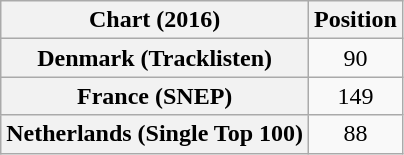<table class="wikitable sortable plainrowheaders" style="text-align:center">
<tr>
<th scope="col">Chart (2016)</th>
<th scope="col">Position</th>
</tr>
<tr>
<th scope="row">Denmark (Tracklisten)</th>
<td>90</td>
</tr>
<tr>
<th scope="row">France (SNEP)</th>
<td>149</td>
</tr>
<tr>
<th scope="row">Netherlands (Single Top 100)</th>
<td>88</td>
</tr>
</table>
